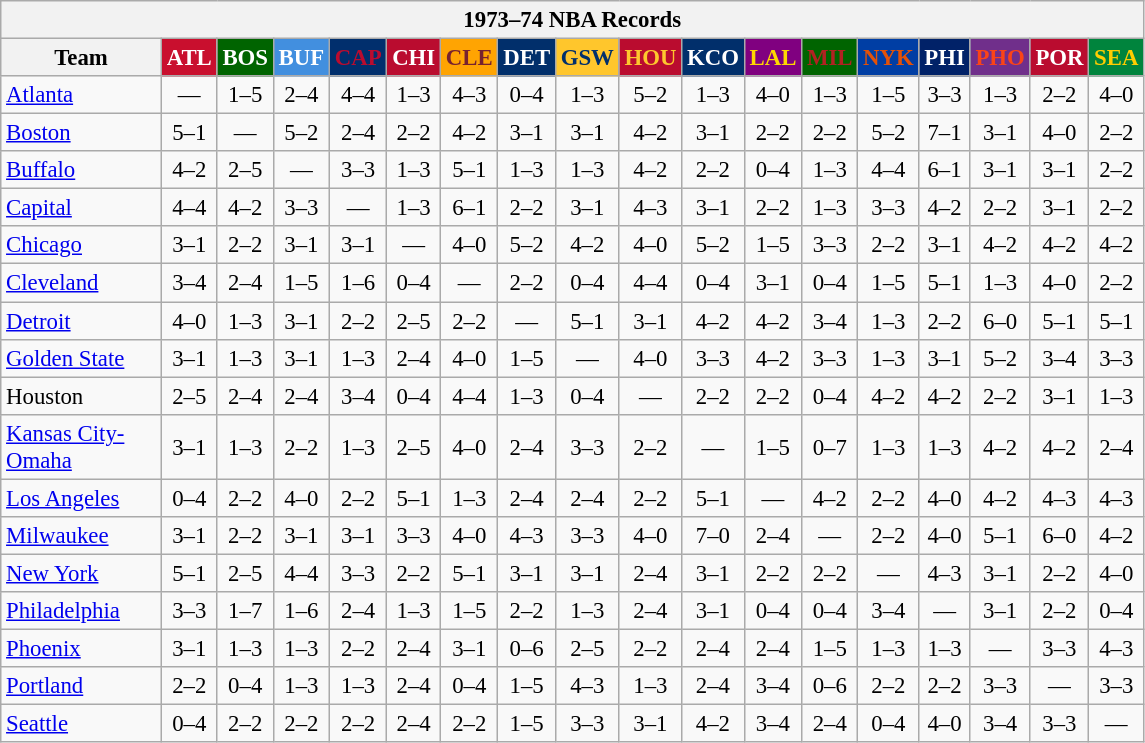<table class="wikitable" style="font-size:95%; text-align:center;">
<tr>
<th colspan=18>1973–74 NBA Records</th>
</tr>
<tr>
<th width=100>Team</th>
<th style="background:#C90F2E;color:#FFFFFF;width=35">ATL</th>
<th style="background:#006400;color:#FFFFFF;width=35">BOS</th>
<th style="background:#428FDF;color:#FFFFFF;width=35">BUF</th>
<th style="background:#012F6D;color:#BA0C2F;width=35">CAP</th>
<th style="background:#BA0C2F;color:#FFFFFF;width=35">CHI</th>
<th style="background:#FFA402;color:#77222F;width=35">CLE</th>
<th style="background:#012F6B;color:#FFFFFF;width=35">DET</th>
<th style="background:#FFC62C;color:#012F6B;width=35">GSW</th>
<th style="background:#BA0C2F;color:#FEC72E;width=35">HOU</th>
<th style="background:#012F6B;color:#FFFFFF;width=35">KCO</th>
<th style="background:#800080;color:#FFD700;width=35">LAL</th>
<th style="background:#006400;color:#B22222;width=35">MIL</th>
<th style="background:#003EA4;color:#E35208;width=35">NYK</th>
<th style="background:#012268;color:#FFFFFF;width=35">PHI</th>
<th style="background:#702F8B;color:#FA4417;width=35">PHO</th>
<th style="background:#BA0C2F;color:#FFFFFF;width=35">POR</th>
<th style="background:#00843D;color:#FFCD01;width=35">SEA</th>
</tr>
<tr>
<td style="text-align:left;"><a href='#'>Atlanta</a></td>
<td>—</td>
<td>1–5</td>
<td>2–4</td>
<td>4–4</td>
<td>1–3</td>
<td>4–3</td>
<td>0–4</td>
<td>1–3</td>
<td>5–2</td>
<td>1–3</td>
<td>4–0</td>
<td>1–3</td>
<td>1–5</td>
<td>3–3</td>
<td>1–3</td>
<td>2–2</td>
<td>4–0</td>
</tr>
<tr>
<td style="text-align:left;"><a href='#'>Boston</a></td>
<td>5–1</td>
<td>—</td>
<td>5–2</td>
<td>2–4</td>
<td>2–2</td>
<td>4–2</td>
<td>3–1</td>
<td>3–1</td>
<td>4–2</td>
<td>3–1</td>
<td>2–2</td>
<td>2–2</td>
<td>5–2</td>
<td>7–1</td>
<td>3–1</td>
<td>4–0</td>
<td>2–2</td>
</tr>
<tr>
<td style="text-align:left;"><a href='#'>Buffalo</a></td>
<td>4–2</td>
<td>2–5</td>
<td>—</td>
<td>3–3</td>
<td>1–3</td>
<td>5–1</td>
<td>1–3</td>
<td>1–3</td>
<td>4–2</td>
<td>2–2</td>
<td>0–4</td>
<td>1–3</td>
<td>4–4</td>
<td>6–1</td>
<td>3–1</td>
<td>3–1</td>
<td>2–2</td>
</tr>
<tr>
<td style="text-align:left;"><a href='#'>Capital</a></td>
<td>4–4</td>
<td>4–2</td>
<td>3–3</td>
<td>—</td>
<td>1–3</td>
<td>6–1</td>
<td>2–2</td>
<td>3–1</td>
<td>4–3</td>
<td>3–1</td>
<td>2–2</td>
<td>1–3</td>
<td>3–3</td>
<td>4–2</td>
<td>2–2</td>
<td>3–1</td>
<td>2–2</td>
</tr>
<tr>
<td style="text-align:left;"><a href='#'>Chicago</a></td>
<td>3–1</td>
<td>2–2</td>
<td>3–1</td>
<td>3–1</td>
<td>—</td>
<td>4–0</td>
<td>5–2</td>
<td>4–2</td>
<td>4–0</td>
<td>5–2</td>
<td>1–5</td>
<td>3–3</td>
<td>2–2</td>
<td>3–1</td>
<td>4–2</td>
<td>4–2</td>
<td>4–2</td>
</tr>
<tr>
<td style="text-align:left;"><a href='#'>Cleveland</a></td>
<td>3–4</td>
<td>2–4</td>
<td>1–5</td>
<td>1–6</td>
<td>0–4</td>
<td>—</td>
<td>2–2</td>
<td>0–4</td>
<td>4–4</td>
<td>0–4</td>
<td>3–1</td>
<td>0–4</td>
<td>1–5</td>
<td>5–1</td>
<td>1–3</td>
<td>4–0</td>
<td>2–2</td>
</tr>
<tr>
<td style="text-align:left;"><a href='#'>Detroit</a></td>
<td>4–0</td>
<td>1–3</td>
<td>3–1</td>
<td>2–2</td>
<td>2–5</td>
<td>2–2</td>
<td>—</td>
<td>5–1</td>
<td>3–1</td>
<td>4–2</td>
<td>4–2</td>
<td>3–4</td>
<td>1–3</td>
<td>2–2</td>
<td>6–0</td>
<td>5–1</td>
<td>5–1</td>
</tr>
<tr>
<td style="text-align:left;"><a href='#'>Golden State</a></td>
<td>3–1</td>
<td>1–3</td>
<td>3–1</td>
<td>1–3</td>
<td>2–4</td>
<td>4–0</td>
<td>1–5</td>
<td>—</td>
<td>4–0</td>
<td>3–3</td>
<td>4–2</td>
<td>3–3</td>
<td>1–3</td>
<td>3–1</td>
<td>5–2</td>
<td>3–4</td>
<td>3–3</td>
</tr>
<tr>
<td style="text-align:left;">Houston</td>
<td>2–5</td>
<td>2–4</td>
<td>2–4</td>
<td>3–4</td>
<td>0–4</td>
<td>4–4</td>
<td>1–3</td>
<td>0–4</td>
<td>—</td>
<td>2–2</td>
<td>2–2</td>
<td>0–4</td>
<td>4–2</td>
<td>4–2</td>
<td>2–2</td>
<td>3–1</td>
<td>1–3</td>
</tr>
<tr>
<td style="text-align:left;"><a href='#'>Kansas City-Omaha</a></td>
<td>3–1</td>
<td>1–3</td>
<td>2–2</td>
<td>1–3</td>
<td>2–5</td>
<td>4–0</td>
<td>2–4</td>
<td>3–3</td>
<td>2–2</td>
<td>—</td>
<td>1–5</td>
<td>0–7</td>
<td>1–3</td>
<td>1–3</td>
<td>4–2</td>
<td>4–2</td>
<td>2–4</td>
</tr>
<tr>
<td style="text-align:left;"><a href='#'>Los Angeles</a></td>
<td>0–4</td>
<td>2–2</td>
<td>4–0</td>
<td>2–2</td>
<td>5–1</td>
<td>1–3</td>
<td>2–4</td>
<td>2–4</td>
<td>2–2</td>
<td>5–1</td>
<td>—</td>
<td>4–2</td>
<td>2–2</td>
<td>4–0</td>
<td>4–2</td>
<td>4–3</td>
<td>4–3</td>
</tr>
<tr>
<td style="text-align:left;"><a href='#'>Milwaukee</a></td>
<td>3–1</td>
<td>2–2</td>
<td>3–1</td>
<td>3–1</td>
<td>3–3</td>
<td>4–0</td>
<td>4–3</td>
<td>3–3</td>
<td>4–0</td>
<td>7–0</td>
<td>2–4</td>
<td>—</td>
<td>2–2</td>
<td>4–0</td>
<td>5–1</td>
<td>6–0</td>
<td>4–2</td>
</tr>
<tr>
<td style="text-align:left;"><a href='#'>New York</a></td>
<td>5–1</td>
<td>2–5</td>
<td>4–4</td>
<td>3–3</td>
<td>2–2</td>
<td>5–1</td>
<td>3–1</td>
<td>3–1</td>
<td>2–4</td>
<td>3–1</td>
<td>2–2</td>
<td>2–2</td>
<td>—</td>
<td>4–3</td>
<td>3–1</td>
<td>2–2</td>
<td>4–0</td>
</tr>
<tr>
<td style="text-align:left;"><a href='#'>Philadelphia</a></td>
<td>3–3</td>
<td>1–7</td>
<td>1–6</td>
<td>2–4</td>
<td>1–3</td>
<td>1–5</td>
<td>2–2</td>
<td>1–3</td>
<td>2–4</td>
<td>3–1</td>
<td>0–4</td>
<td>0–4</td>
<td>3–4</td>
<td>—</td>
<td>3–1</td>
<td>2–2</td>
<td>0–4</td>
</tr>
<tr>
<td style="text-align:left;"><a href='#'>Phoenix</a></td>
<td>3–1</td>
<td>1–3</td>
<td>1–3</td>
<td>2–2</td>
<td>2–4</td>
<td>3–1</td>
<td>0–6</td>
<td>2–5</td>
<td>2–2</td>
<td>2–4</td>
<td>2–4</td>
<td>1–5</td>
<td>1–3</td>
<td>1–3</td>
<td>—</td>
<td>3–3</td>
<td>4–3</td>
</tr>
<tr>
<td style="text-align:left;"><a href='#'>Portland</a></td>
<td>2–2</td>
<td>0–4</td>
<td>1–3</td>
<td>1–3</td>
<td>2–4</td>
<td>0–4</td>
<td>1–5</td>
<td>4–3</td>
<td>1–3</td>
<td>2–4</td>
<td>3–4</td>
<td>0–6</td>
<td>2–2</td>
<td>2–2</td>
<td>3–3</td>
<td>—</td>
<td>3–3</td>
</tr>
<tr>
<td style="text-align:left;"><a href='#'>Seattle</a></td>
<td>0–4</td>
<td>2–2</td>
<td>2–2</td>
<td>2–2</td>
<td>2–4</td>
<td>2–2</td>
<td>1–5</td>
<td>3–3</td>
<td>3–1</td>
<td>4–2</td>
<td>3–4</td>
<td>2–4</td>
<td>0–4</td>
<td>4–0</td>
<td>3–4</td>
<td>3–3</td>
<td>—</td>
</tr>
</table>
